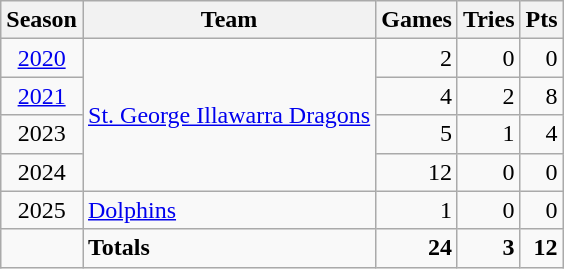<table class="wikitable" style="border-collapse:collapse;text-align:center">
<tr>
<th>Season</th>
<th>Team</th>
<th>Games</th>
<th>Tries</th>
<th>Pts</th>
</tr>
<tr>
<td align=center><a href='#'>2020</a></td>
<td rowspan="4"> <a href='#'>St. George Illawarra Dragons</a></td>
<td align=right>2</td>
<td align=right>0</td>
<td align=right>0</td>
</tr>
<tr>
<td align=center><a href='#'>2021</a></td>
<td align=right>4</td>
<td align=right>2</td>
<td align=right>8</td>
</tr>
<tr>
<td align=center>2023</td>
<td align=right>5</td>
<td align=right>1</td>
<td align=right>4</td>
</tr>
<tr>
<td align=center>2024</td>
<td align=right>12</td>
<td align=right>0</td>
<td align=right>0</td>
</tr>
<tr>
<td align=center>2025</td>
<td align=left> <a href='#'>Dolphins</a></td>
<td align=right>1</td>
<td align=right>0</td>
<td align=right>0</td>
</tr>
<tr>
<td></td>
<td align=left><strong>Totals</strong></td>
<td align=right><strong>24</strong></td>
<td align=right><strong>3</strong></td>
<td align=right><strong>12</strong></td>
</tr>
</table>
